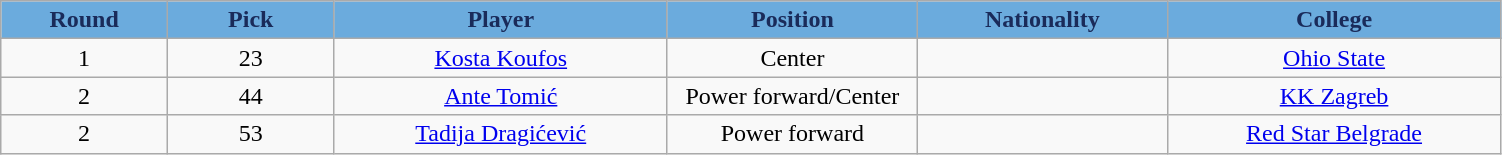<table class="wikitable sortable sortable">
<tr>
<th style="background:#6babdd; color:#1a2b5a" width="10%">Round</th>
<th style="background:#6babdd; color:#1a2b5a" width="10%">Pick</th>
<th style="background:#6babdd; color:#1a2b5a" width="20%">Player</th>
<th style="background:#6babdd; color:#1a2b5a" width="15%">Position</th>
<th style="background:#6babdd; color:#1a2b5a" width="15%">Nationality</th>
<th style="background:#6babdd; color:#1a2b5a" width="20%">College</th>
</tr>
<tr style="text-align: center">
<td>1</td>
<td>23</td>
<td><a href='#'>Kosta Koufos</a></td>
<td>Center</td>
<td></td>
<td><a href='#'>Ohio State</a></td>
</tr>
<tr style="text-align: center">
<td>2</td>
<td>44</td>
<td><a href='#'>Ante Tomić</a></td>
<td>Power forward/Center</td>
<td></td>
<td><a href='#'>KK Zagreb</a></td>
</tr>
<tr style="text-align: center">
<td>2</td>
<td>53</td>
<td><a href='#'>Tadija Dragićević</a></td>
<td>Power forward</td>
<td></td>
<td><a href='#'>Red Star Belgrade</a></td>
</tr>
</table>
